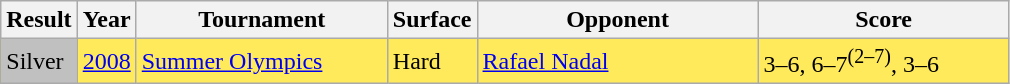<table class="wikitable">
<tr>
<th width="40">Result</th>
<th>Year</th>
<th width=160>Tournament</th>
<th>Surface</th>
<th width=180>Opponent</th>
<th width=160 class="unsortable">Score</th>
</tr>
<tr bgcolor=FFEA5C>
<td bgcolor=silver>Silver</td>
<td><a href='#'>2008</a></td>
<td><a href='#'>Summer Olympics</a></td>
<td>Hard</td>
<td> <a href='#'>Rafael Nadal</a></td>
<td>3–6, 6–7<sup>(2–7)</sup>, 3–6</td>
</tr>
</table>
